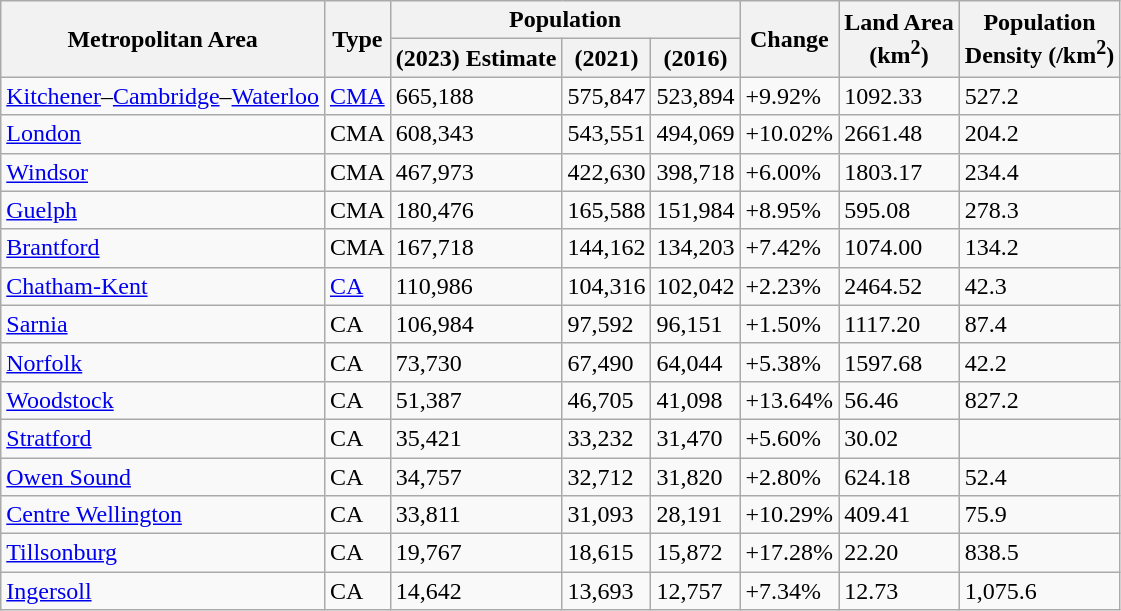<table class="wikitable sortable">
<tr>
<th rowspan="2">Metropolitan Area</th>
<th rowspan="2">Type</th>
<th colspan="3">Population</th>
<th rowspan="2">Change</th>
<th rowspan="2">Land Area<br>(km<sup>2</sup>)</th>
<th rowspan="2">Population<br>Density (/km<sup>2</sup>)</th>
</tr>
<tr>
<th>(2023) Estimate</th>
<th>(2021)</th>
<th>(2016)</th>
</tr>
<tr>
<td><a href='#'>Kitchener</a>–<a href='#'>Cambridge</a>–<a href='#'>Waterloo</a></td>
<td><a href='#'>CMA</a></td>
<td>665,188</td>
<td>575,847</td>
<td>523,894</td>
<td><span>+9.92%</span></td>
<td>1092.33</td>
<td>527.2</td>
</tr>
<tr>
<td><a href='#'>London</a></td>
<td>CMA</td>
<td>608,343</td>
<td>543,551</td>
<td>494,069</td>
<td><span>+10.02%</span></td>
<td>2661.48</td>
<td>204.2</td>
</tr>
<tr>
<td><a href='#'>Windsor</a></td>
<td>CMA</td>
<td>467,973</td>
<td>422,630</td>
<td>398,718</td>
<td><span>+6.00%</span></td>
<td>1803.17</td>
<td>234.4</td>
</tr>
<tr>
<td><a href='#'>Guelph</a></td>
<td>CMA</td>
<td>180,476</td>
<td>165,588</td>
<td>151,984</td>
<td><span>+8.95%</span></td>
<td>595.08</td>
<td>278.3</td>
</tr>
<tr>
<td><a href='#'>Brantford</a></td>
<td>CMA</td>
<td>167,718</td>
<td>144,162</td>
<td>134,203</td>
<td><span>+7.42%</span></td>
<td>1074.00</td>
<td>134.2</td>
</tr>
<tr>
<td><a href='#'>Chatham-Kent</a></td>
<td><a href='#'>CA</a></td>
<td>110,986</td>
<td>104,316</td>
<td>102,042</td>
<td><span>+2.23%</span></td>
<td>2464.52</td>
<td>42.3</td>
</tr>
<tr>
<td><a href='#'>Sarnia</a></td>
<td>CA</td>
<td>106,984</td>
<td>97,592</td>
<td>96,151</td>
<td><span>+1.50%</span></td>
<td>1117.20</td>
<td>87.4</td>
</tr>
<tr>
<td><a href='#'>Norfolk</a></td>
<td>CA</td>
<td>73,730</td>
<td>67,490</td>
<td>64,044</td>
<td><span>+5.38%</span></td>
<td>1597.68</td>
<td>42.2</td>
</tr>
<tr>
<td><a href='#'>Woodstock</a></td>
<td>CA</td>
<td>51,387</td>
<td>46,705</td>
<td>41,098</td>
<td><span>+13.64%</span></td>
<td>56.46</td>
<td>827.2</td>
</tr>
<tr>
<td><a href='#'>Stratford</a></td>
<td>CA</td>
<td>35,421</td>
<td>33,232</td>
<td>31,470</td>
<td><span>+5.60%</span></td>
<td>30.02</td>
<td></td>
</tr>
<tr>
<td><a href='#'>Owen Sound</a></td>
<td>CA</td>
<td>34,757</td>
<td>32,712</td>
<td>31,820</td>
<td><span>+2.80%</span></td>
<td>624.18</td>
<td>52.4</td>
</tr>
<tr>
<td><a href='#'>Centre Wellington</a></td>
<td>CA</td>
<td>33,811</td>
<td>31,093</td>
<td>28,191</td>
<td><span>+10.29%</span></td>
<td>409.41</td>
<td>75.9</td>
</tr>
<tr>
<td><a href='#'>Tillsonburg</a></td>
<td>CA</td>
<td>19,767</td>
<td>18,615</td>
<td>15,872</td>
<td><span>+17.28%</span></td>
<td>22.20</td>
<td>838.5</td>
</tr>
<tr>
<td><a href='#'>Ingersoll</a></td>
<td>CA</td>
<td>14,642</td>
<td>13,693</td>
<td>12,757</td>
<td><span>+7.34%</span></td>
<td>12.73</td>
<td>1,075.6</td>
</tr>
</table>
